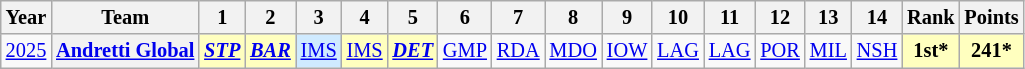<table class="wikitable" style="text-align:center; font-size:85%">
<tr>
<th>Year</th>
<th>Team</th>
<th>1</th>
<th>2</th>
<th>3</th>
<th>4</th>
<th>5</th>
<th>6</th>
<th>7</th>
<th>8</th>
<th>9</th>
<th>10</th>
<th>11</th>
<th>12</th>
<th>13</th>
<th>14</th>
<th>Rank</th>
<th>Points</th>
</tr>
<tr>
<td><a href='#'>2025</a></td>
<th nowrap><a href='#'>Andretti Global</a></th>
<td style="background:#FFFFBF;"><strong><em><a href='#'>STP</a></em></strong><br></td>
<td style="background:#FFFFBF;"><strong><em><a href='#'>BAR</a></em></strong><br></td>
<td style="background:#CFEAFF;"><a href='#'>IMS</a><br></td>
<td style="background:#FFFFBF;"><a href='#'>IMS</a><br></td>
<td style="background:#FFFFBF;"><strong><em><a href='#'>DET</a></em></strong><br></td>
<td><a href='#'>GMP</a></td>
<td><a href='#'>RDA</a></td>
<td><a href='#'>MDO</a></td>
<td><a href='#'>IOW</a></td>
<td><a href='#'>LAG</a></td>
<td><a href='#'>LAG</a></td>
<td><a href='#'>POR</a></td>
<td><a href='#'>MIL</a></td>
<td><a href='#'>NSH</a></td>
<th style="background:#FFFFBF;">1st*</th>
<th style="background:#FFFFBF;">241*</th>
</tr>
</table>
